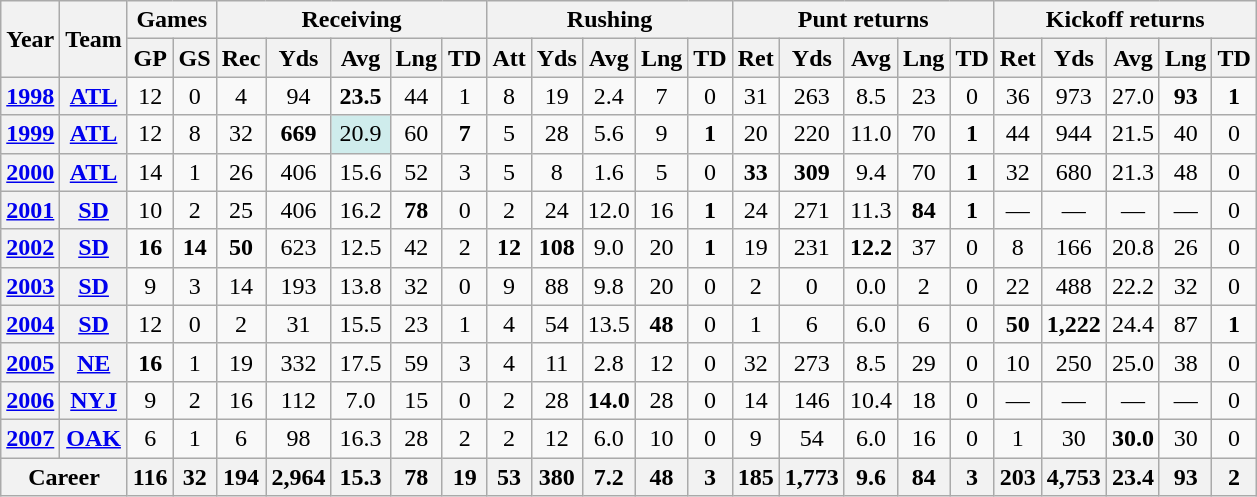<table class="wikitable" style="text-align:center;">
<tr>
<th rowspan="2">Year</th>
<th rowspan="2">Team</th>
<th colspan="2">Games</th>
<th colspan="5">Receiving</th>
<th colspan="5">Rushing</th>
<th colspan="5">Punt returns</th>
<th colspan="5">Kickoff returns</th>
</tr>
<tr>
<th>GP</th>
<th>GS</th>
<th>Rec</th>
<th>Yds</th>
<th>Avg</th>
<th>Lng</th>
<th>TD</th>
<th>Att</th>
<th>Yds</th>
<th>Avg</th>
<th>Lng</th>
<th>TD</th>
<th>Ret</th>
<th>Yds</th>
<th>Avg</th>
<th>Lng</th>
<th>TD</th>
<th>Ret</th>
<th>Yds</th>
<th>Avg</th>
<th>Lng</th>
<th>TD</th>
</tr>
<tr>
<th><a href='#'>1998</a></th>
<th><a href='#'>ATL</a></th>
<td>12</td>
<td>0</td>
<td>4</td>
<td>94</td>
<td><strong>23.5</strong></td>
<td>44</td>
<td>1</td>
<td>8</td>
<td>19</td>
<td>2.4</td>
<td>7</td>
<td>0</td>
<td>31</td>
<td>263</td>
<td>8.5</td>
<td>23</td>
<td>0</td>
<td>36</td>
<td>973</td>
<td>27.0</td>
<td><strong>93</strong></td>
<td><strong>1</strong></td>
</tr>
<tr>
<th><a href='#'>1999</a></th>
<th><a href='#'>ATL</a></th>
<td>12</td>
<td>8</td>
<td>32</td>
<td><strong>669</strong></td>
<td style="background:#cfecec; width:2em;">20.9</td>
<td>60</td>
<td><strong>7</strong></td>
<td>5</td>
<td>28</td>
<td>5.6</td>
<td>9</td>
<td><strong>1</strong></td>
<td>20</td>
<td>220</td>
<td>11.0</td>
<td>70</td>
<td><strong>1</strong></td>
<td>44</td>
<td>944</td>
<td>21.5</td>
<td>40</td>
<td>0</td>
</tr>
<tr>
<th><a href='#'>2000</a></th>
<th><a href='#'>ATL</a></th>
<td>14</td>
<td>1</td>
<td>26</td>
<td>406</td>
<td>15.6</td>
<td>52</td>
<td>3</td>
<td>5</td>
<td>8</td>
<td>1.6</td>
<td>5</td>
<td>0</td>
<td><strong>33</strong></td>
<td><strong>309</strong></td>
<td>9.4</td>
<td>70</td>
<td><strong>1</strong></td>
<td>32</td>
<td>680</td>
<td>21.3</td>
<td>48</td>
<td>0</td>
</tr>
<tr>
<th><a href='#'>2001</a></th>
<th><a href='#'>SD</a></th>
<td>10</td>
<td>2</td>
<td>25</td>
<td>406</td>
<td>16.2</td>
<td><strong>78</strong></td>
<td>0</td>
<td>2</td>
<td>24</td>
<td>12.0</td>
<td>16</td>
<td><strong>1</strong></td>
<td>24</td>
<td>271</td>
<td>11.3</td>
<td><strong>84</strong></td>
<td><strong>1</strong></td>
<td>—</td>
<td>—</td>
<td>—</td>
<td>—</td>
<td>0</td>
</tr>
<tr>
<th><a href='#'>2002</a></th>
<th><a href='#'>SD</a></th>
<td><strong>16</strong></td>
<td><strong>14</strong></td>
<td><strong>50</strong></td>
<td>623</td>
<td>12.5</td>
<td>42</td>
<td>2</td>
<td><strong>12</strong></td>
<td><strong>108</strong></td>
<td>9.0</td>
<td>20</td>
<td><strong>1</strong></td>
<td>19</td>
<td>231</td>
<td><strong>12.2</strong></td>
<td>37</td>
<td>0</td>
<td>8</td>
<td>166</td>
<td>20.8</td>
<td>26</td>
<td>0</td>
</tr>
<tr>
<th><a href='#'>2003</a></th>
<th><a href='#'>SD</a></th>
<td>9</td>
<td>3</td>
<td>14</td>
<td>193</td>
<td>13.8</td>
<td>32</td>
<td>0</td>
<td>9</td>
<td>88</td>
<td>9.8</td>
<td>20</td>
<td>0</td>
<td>2</td>
<td>0</td>
<td>0.0</td>
<td>2</td>
<td>0</td>
<td>22</td>
<td>488</td>
<td>22.2</td>
<td>32</td>
<td>0</td>
</tr>
<tr>
<th><a href='#'>2004</a></th>
<th><a href='#'>SD</a></th>
<td>12</td>
<td>0</td>
<td>2</td>
<td>31</td>
<td>15.5</td>
<td>23</td>
<td>1</td>
<td>4</td>
<td>54</td>
<td>13.5</td>
<td><strong>48</strong></td>
<td>0</td>
<td>1</td>
<td>6</td>
<td>6.0</td>
<td>6</td>
<td>0</td>
<td><strong>50</strong></td>
<td><strong>1,222</strong></td>
<td>24.4</td>
<td>87</td>
<td><strong>1</strong></td>
</tr>
<tr>
<th><a href='#'>2005</a></th>
<th><a href='#'>NE</a></th>
<td><strong>16</strong></td>
<td>1</td>
<td>19</td>
<td>332</td>
<td>17.5</td>
<td>59</td>
<td>3</td>
<td>4</td>
<td>11</td>
<td>2.8</td>
<td>12</td>
<td>0</td>
<td>32</td>
<td>273</td>
<td>8.5</td>
<td>29</td>
<td>0</td>
<td>10</td>
<td>250</td>
<td>25.0</td>
<td>38</td>
<td>0</td>
</tr>
<tr>
<th><a href='#'>2006</a></th>
<th><a href='#'>NYJ</a></th>
<td>9</td>
<td>2</td>
<td>16</td>
<td>112</td>
<td>7.0</td>
<td>15</td>
<td>0</td>
<td>2</td>
<td>28</td>
<td><strong>14.0</strong></td>
<td>28</td>
<td>0</td>
<td>14</td>
<td>146</td>
<td>10.4</td>
<td>18</td>
<td>0</td>
<td>—</td>
<td>—</td>
<td>—</td>
<td>—</td>
<td>0</td>
</tr>
<tr>
<th><a href='#'>2007</a></th>
<th><a href='#'>OAK</a></th>
<td>6</td>
<td>1</td>
<td>6</td>
<td>98</td>
<td>16.3</td>
<td>28</td>
<td>2</td>
<td>2</td>
<td>12</td>
<td>6.0</td>
<td>10</td>
<td>0</td>
<td>9</td>
<td>54</td>
<td>6.0</td>
<td>16</td>
<td>0</td>
<td>1</td>
<td>30</td>
<td><strong>30.0</strong></td>
<td>30</td>
<td>0</td>
</tr>
<tr>
<th colspan="2">Career</th>
<th>116</th>
<th>32</th>
<th>194</th>
<th>2,964</th>
<th>15.3</th>
<th>78</th>
<th>19</th>
<th>53</th>
<th>380</th>
<th>7.2</th>
<th>48</th>
<th>3</th>
<th>185</th>
<th>1,773</th>
<th>9.6</th>
<th>84</th>
<th>3</th>
<th>203</th>
<th>4,753</th>
<th>23.4</th>
<th>93</th>
<th>2</th>
</tr>
</table>
